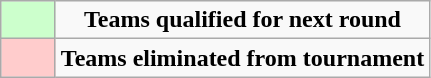<table class="wikitable" style="text-align: center;">
<tr>
<td bgcolor=#CCFFCC style="width: 20px;"></td>
<td><strong>Teams qualified for next round</strong></td>
</tr>
<tr>
<td bgcolor=#FFCCCC style="width: 29px;"></td>
<td><strong>Teams eliminated from tournament</strong></td>
</tr>
</table>
